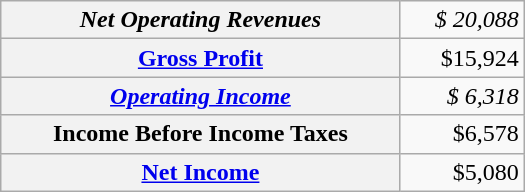<table cellpadding="3" width="350" class="wikitable plainrowheaders" style="text-align:right;">
<tr>
<th scope="row"><em>Net Operating Revenues</em></th>
<td><em>$ 20,088</em></td>
</tr>
<tr>
<th scope="row"><a href='#'>Gross Profit</a></th>
<td>$15,924</td>
</tr>
<tr>
<th scope="row"><em><a href='#'>Operating Income</a></em></th>
<td><em>$ 6,318</em></td>
</tr>
<tr>
<th scope="row">Income Before Income Taxes</th>
<td>$6,578</td>
</tr>
<tr>
<th scope="row"><a href='#'>Net Income</a></th>
<td>$5,080</td>
</tr>
</table>
